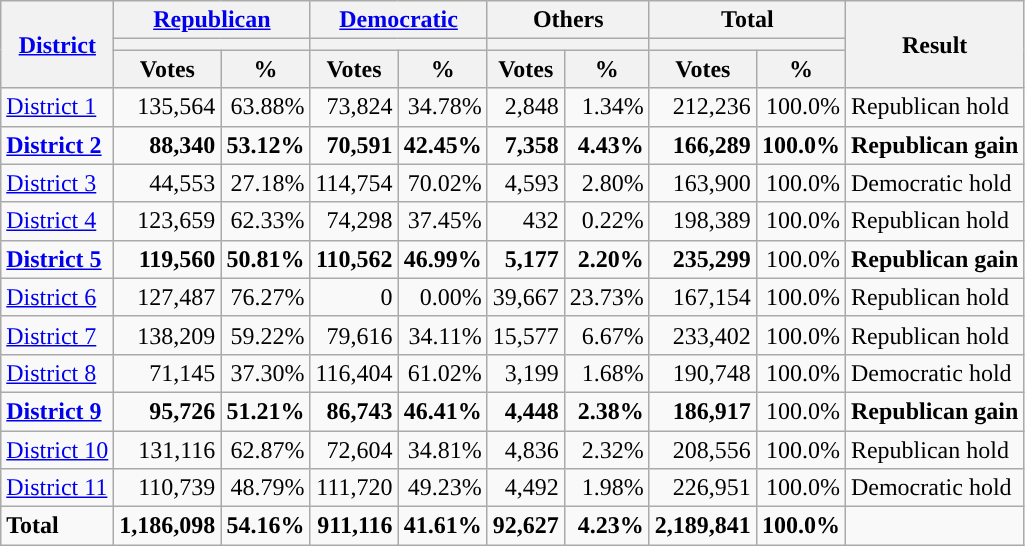<table class="wikitable plainrowheaders sortable" style="font-size:100%; text-align:right;">
<tr>
<th scope=col rowspan=3><a href='#'>District</a></th>
<th scope=col colspan=2><a href='#'>Republican</a></th>
<th scope=col colspan=2><a href='#'>Democratic</a></th>
<th scope=col colspan=2>Others</th>
<th scope=col colspan=2>Total</th>
<th scope=col rowspan=3>Result</th>
</tr>
<tr>
<th scope=col colspan=2 style="background:"></th>
<th scope=col colspan=2 style="background:"></th>
<th scope=col colspan=2></th>
<th scope=col colspan=2></th>
</tr>
<tr>
<th scope=col data-sort-type="number">Votes</th>
<th scope=col data-sort-type="number">%</th>
<th scope=col data-sort-type="number">Votes</th>
<th scope=col data-sort-type="number">%</th>
<th scope=col data-sort-type="number">Votes</th>
<th scope=col data-sort-type="number">%</th>
<th scope=col data-sort-type="number">Votes</th>
<th scope=col data-sort-type="number">%</th>
</tr>
<tr>
<td align=left><a href='#'>District 1</a></td>
<td>135,564</td>
<td>63.88%</td>
<td>73,824</td>
<td>34.78%</td>
<td>2,848</td>
<td>1.34%</td>
<td>212,236</td>
<td>100.0%</td>
<td align=left>Republican hold</td>
</tr>
<tr>
<td align=left><strong><a href='#'>District 2</a></strong></td>
<td><strong>88,340</strong></td>
<td><strong>53.12%</strong></td>
<td><strong>70,591</strong></td>
<td><strong>42.45%</strong></td>
<td><strong>7,358</strong></td>
<td><strong>4.43%</strong></td>
<td><strong>166,289</strong></td>
<td><strong>100.0%</strong></td>
<td align=left><strong>Republican gain</strong></td>
</tr>
<tr>
<td align=left><a href='#'>District 3</a></td>
<td>44,553</td>
<td>27.18%</td>
<td>114,754</td>
<td>70.02%</td>
<td>4,593</td>
<td>2.80%</td>
<td>163,900</td>
<td>100.0%</td>
<td align=left>Democratic hold</td>
</tr>
<tr>
<td align=left><a href='#'>District 4</a></td>
<td>123,659</td>
<td>62.33%</td>
<td>74,298</td>
<td>37.45%</td>
<td>432</td>
<td>0.22%</td>
<td>198,389</td>
<td>100.0%</td>
<td align=left>Republican hold</td>
</tr>
<tr>
<td align=left><strong><a href='#'>District 5</a></strong></td>
<td><strong>119,560</strong></td>
<td><strong>50.81%</strong></td>
<td><strong>110,562</strong></td>
<td><strong>46.99%</strong></td>
<td><strong>5,177</strong></td>
<td><strong>2.20%</strong></td>
<td><strong>235,299</strong></td>
<td>100.0%</td>
<td align=left><strong>Republican gain</strong></td>
</tr>
<tr>
<td align=left><a href='#'>District 6</a></td>
<td>127,487</td>
<td>76.27%</td>
<td>0</td>
<td>0.00%</td>
<td>39,667</td>
<td>23.73%</td>
<td>167,154</td>
<td>100.0%</td>
<td align=left>Republican hold</td>
</tr>
<tr>
<td align=left><a href='#'>District 7</a></td>
<td>138,209</td>
<td>59.22%</td>
<td>79,616</td>
<td>34.11%</td>
<td>15,577</td>
<td>6.67%</td>
<td>233,402</td>
<td>100.0%</td>
<td align=left>Republican hold</td>
</tr>
<tr>
<td align=left><a href='#'>District 8</a></td>
<td>71,145</td>
<td>37.30%</td>
<td>116,404</td>
<td>61.02%</td>
<td>3,199</td>
<td>1.68%</td>
<td>190,748</td>
<td>100.0%</td>
<td align=left>Democratic hold</td>
</tr>
<tr>
<td align=left><strong><a href='#'>District 9</a></strong></td>
<td><strong>95,726</strong></td>
<td><strong>51.21%</strong></td>
<td><strong>86,743</strong></td>
<td><strong>46.41%</strong></td>
<td><strong>4,448</strong></td>
<td><strong>2.38%</strong></td>
<td><strong>186,917</strong></td>
<td>100.0%</td>
<td align=left><strong>Republican gain</strong></td>
</tr>
<tr>
<td align=left><a href='#'>District 10</a></td>
<td>131,116</td>
<td>62.87%</td>
<td>72,604</td>
<td>34.81%</td>
<td>4,836</td>
<td>2.32%</td>
<td>208,556</td>
<td>100.0%</td>
<td align=left>Republican hold</td>
</tr>
<tr>
<td align=left><a href='#'>District 11</a></td>
<td>110,739</td>
<td>48.79%</td>
<td>111,720</td>
<td>49.23%</td>
<td>4,492</td>
<td>1.98%</td>
<td>226,951</td>
<td>100.0%</td>
<td align=left>Democratic hold</td>
</tr>
<tr class="sortbottom" style="font-weight:bold">
<td align=left>Total</td>
<td>1,186,098</td>
<td>54.16%</td>
<td>911,116</td>
<td>41.61%</td>
<td>92,627</td>
<td>4.23%</td>
<td>2,189,841</td>
<td>100.0%</td>
<td></td>
</tr>
</table>
